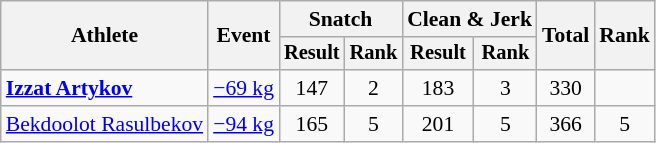<table class=wikitable style=font-size:90%;text-align:center>
<tr>
<th rowspan="2">Athlete</th>
<th rowspan="2">Event</th>
<th colspan="2">Snatch</th>
<th colspan="2">Clean & Jerk</th>
<th rowspan="2">Total</th>
<th rowspan="2">Rank</th>
</tr>
<tr style="font-size:95%">
<th>Result</th>
<th>Rank</th>
<th>Result</th>
<th>Rank</th>
</tr>
<tr>
<td align=left><strong><a href='#'>Izzat Artykov</a></strong></td>
<td align=left><a href='#'>−69 kg</a></td>
<td>147</td>
<td>2</td>
<td>183</td>
<td>3</td>
<td>330</td>
<td></td>
</tr>
<tr>
<td align=left><a href='#'>Bekdoolot Rasulbekov</a></td>
<td align=left rowspan=2><a href='#'>−94 kg</a></td>
<td>165</td>
<td>5</td>
<td>201</td>
<td>5</td>
<td>366</td>
<td>5</td>
</tr>
</table>
